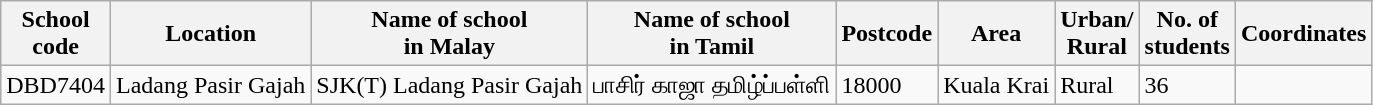<table class="wikitable">
<tr>
<th>School<br>code</th>
<th>Location</th>
<th>Name of school<br>in Malay</th>
<th>Name of school<br>in Tamil</th>
<th>Postcode</th>
<th>Area</th>
<th>Urban/<br>Rural</th>
<th>No. of<br>students</th>
<th>Coordinates</th>
</tr>
<tr>
<td>DBD7404</td>
<td>Ladang Pasir Gajah</td>
<td>SJK(T) Ladang Pasir Gajah</td>
<td>பாசிர் காஜா தமிழ்ப்பள்ளி</td>
<td>18000</td>
<td>Kuala Krai</td>
<td>Rural</td>
<td>36</td>
<td></td>
</tr>
</table>
